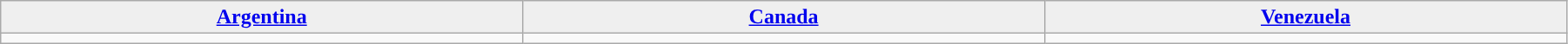<table class="wikitable mw-collapsible mw-collapsed" cellpadding=5 cellspacing=0 style="width:95%;">
<tr align=center>
<td bgcolor="#efefef" width="200"><strong> <a href='#'>Argentina</a></strong></td>
<td bgcolor="#efefef" width="200"><strong> <a href='#'>Canada</a></strong></td>
<td bgcolor="#efefef" width="200"><strong> <a href='#'>Venezuela</a></strong></td>
</tr>
<tr valign=top>
<td></td>
<td></td>
<td></td>
</tr>
</table>
